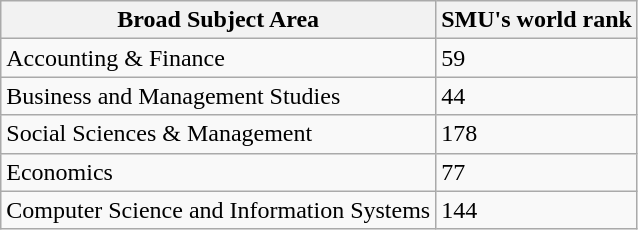<table class="wikitable sortable mw-collapsible">
<tr>
<th>Broad Subject Area</th>
<th><strong>SMU's world rank</strong></th>
</tr>
<tr>
<td>Accounting & Finance</td>
<td>59</td>
</tr>
<tr>
<td>Business and Management Studies</td>
<td>44</td>
</tr>
<tr>
<td>Social Sciences & Management</td>
<td>178</td>
</tr>
<tr>
<td>Economics</td>
<td>77</td>
</tr>
<tr>
<td>Computer Science and Information Systems</td>
<td>144</td>
</tr>
</table>
